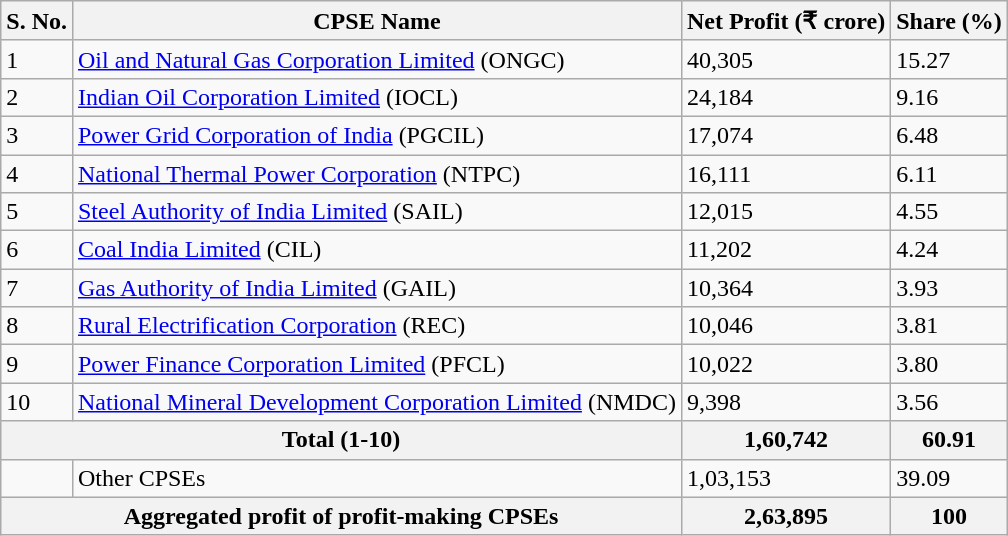<table class="wikitable">
<tr>
<th>S. No.</th>
<th>CPSE Name</th>
<th>Net Profit (₹ crore)</th>
<th>Share (%)</th>
</tr>
<tr>
<td>1</td>
<td><a href='#'>Oil and Natural Gas Corporation Limited</a> (ONGC)</td>
<td>40,305</td>
<td>15.27</td>
</tr>
<tr>
<td>2</td>
<td><a href='#'>Indian Oil Corporation Limited</a> (IOCL)</td>
<td>24,184</td>
<td>9.16</td>
</tr>
<tr>
<td>3</td>
<td><a href='#'>Power Grid Corporation of India</a> (PGCIL)</td>
<td>17,074</td>
<td>6.48</td>
</tr>
<tr>
<td>4</td>
<td><a href='#'>National Thermal Power Corporation</a> (NTPC)</td>
<td>16,111</td>
<td>6.11</td>
</tr>
<tr>
<td>5</td>
<td><a href='#'>Steel Authority of India Limited</a> (SAIL)</td>
<td>12,015</td>
<td>4.55</td>
</tr>
<tr>
<td>6</td>
<td><a href='#'>Coal India Limited</a> (CIL)</td>
<td>11,202</td>
<td>4.24</td>
</tr>
<tr>
<td>7</td>
<td><a href='#'>Gas Authority of India Limited</a> (GAIL)</td>
<td>10,364</td>
<td>3.93</td>
</tr>
<tr>
<td>8</td>
<td><a href='#'>Rural Electrification Corporation</a> (REC)</td>
<td>10,046</td>
<td>3.81</td>
</tr>
<tr>
<td>9</td>
<td><a href='#'>Power Finance Corporation Limited</a> (PFCL)</td>
<td>10,022</td>
<td>3.80</td>
</tr>
<tr>
<td>10</td>
<td><a href='#'>National Mineral Development Corporation Limited</a> (NMDC)</td>
<td>9,398</td>
<td>3.56</td>
</tr>
<tr>
<th colspan=2>Total (1-10)</th>
<th>1,60,742</th>
<th>60.91</th>
</tr>
<tr>
<td></td>
<td>Other CPSEs</td>
<td>1,03,153</td>
<td>39.09</td>
</tr>
<tr>
<th colspan=2>Aggregated profit of profit-making CPSEs</th>
<th>2,63,895</th>
<th>100</th>
</tr>
</table>
